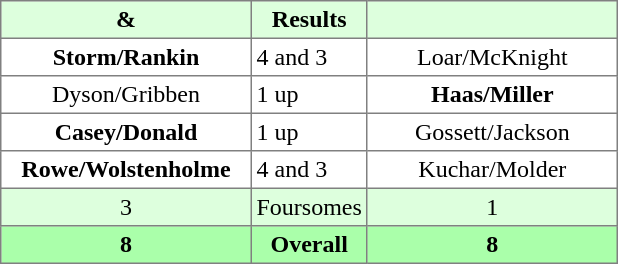<table border="1" cellpadding="3" style="border-collapse:collapse; text-align:center;">
<tr style="background:#dfd;">
<th width=160> & </th>
<th>Results</th>
<th width=160></th>
</tr>
<tr>
<td><strong>Storm/Rankin</strong></td>
<td align=left> 4 and 3</td>
<td>Loar/McKnight</td>
</tr>
<tr>
<td>Dyson/Gribben</td>
<td align=left> 1 up</td>
<td><strong>Haas/Miller</strong></td>
</tr>
<tr>
<td><strong>Casey/Donald</strong></td>
<td align=left> 1 up</td>
<td>Gossett/Jackson</td>
</tr>
<tr>
<td><strong>Rowe/Wolstenholme</strong></td>
<td align=left> 4 and 3</td>
<td>Kuchar/Molder</td>
</tr>
<tr style="background:#dfd;">
<td>3</td>
<td>Foursomes</td>
<td>1</td>
</tr>
<tr style="background:#afa;">
<th>8</th>
<th>Overall</th>
<th>8</th>
</tr>
</table>
